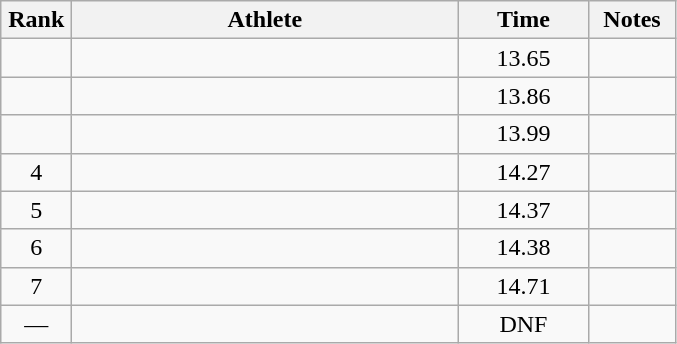<table class="wikitable" style="text-align:center">
<tr>
<th width=40>Rank</th>
<th width=250>Athlete</th>
<th width=80>Time</th>
<th width=50>Notes</th>
</tr>
<tr>
<td></td>
<td align=left></td>
<td>13.65</td>
<td></td>
</tr>
<tr>
<td></td>
<td align=left></td>
<td>13.86</td>
<td></td>
</tr>
<tr>
<td></td>
<td align=left></td>
<td>13.99</td>
<td></td>
</tr>
<tr>
<td>4</td>
<td align=left></td>
<td>14.27</td>
<td></td>
</tr>
<tr>
<td>5</td>
<td align=left></td>
<td>14.37</td>
<td></td>
</tr>
<tr>
<td>6</td>
<td align=left></td>
<td>14.38</td>
<td></td>
</tr>
<tr>
<td>7</td>
<td align=left></td>
<td>14.71</td>
<td></td>
</tr>
<tr>
<td>—</td>
<td align=left></td>
<td>DNF</td>
<td></td>
</tr>
</table>
